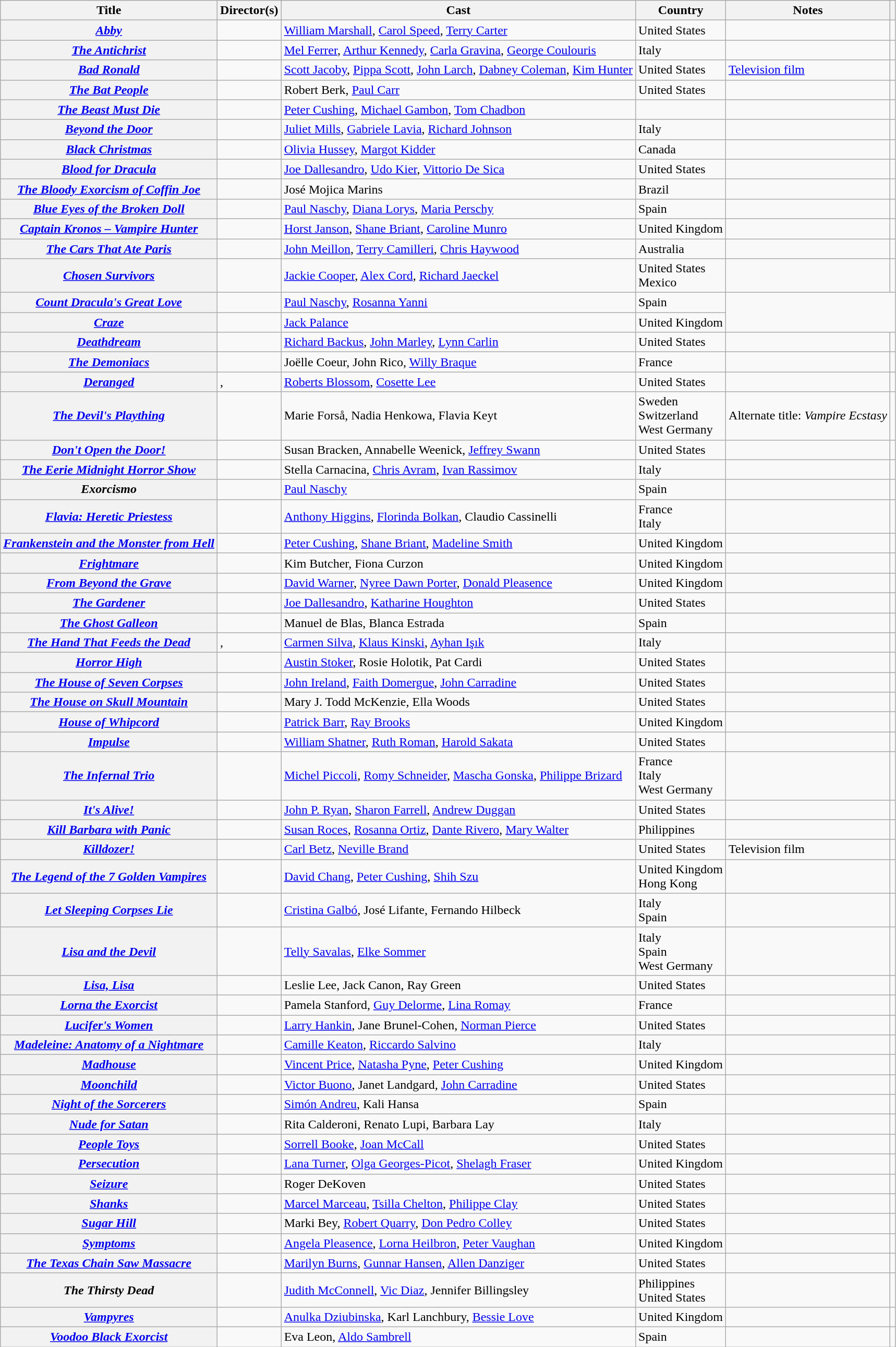<table class="wikitable sortable">
<tr>
<th scope="col">Title</th>
<th scope="col">Director(s)</th>
<th scope="col" class="unsortable">Cast</th>
<th scope="col">Country</th>
<th scope="col" class="unsortable">Notes</th>
<th scope="col" class="unsortable"></th>
</tr>
<tr>
<th><em><a href='#'>Abby</a></em></th>
<td></td>
<td><a href='#'>William Marshall</a>, <a href='#'>Carol Speed</a>, <a href='#'>Terry Carter</a></td>
<td>United States</td>
<td></td>
<td style="text-align:center;"></td>
</tr>
<tr>
<th><em><a href='#'>The Antichrist</a></em></th>
<td></td>
<td><a href='#'>Mel Ferrer</a>, <a href='#'>Arthur Kennedy</a>, <a href='#'>Carla Gravina</a>, <a href='#'>George Coulouris</a></td>
<td>Italy</td>
<td></td>
<td style="text-align:center;"></td>
</tr>
<tr>
<th><em><a href='#'>Bad Ronald</a></em></th>
<td></td>
<td><a href='#'>Scott Jacoby</a>, <a href='#'>Pippa Scott</a>, <a href='#'>John Larch</a>, <a href='#'>Dabney Coleman</a>, <a href='#'>Kim Hunter</a></td>
<td>United States</td>
<td><a href='#'>Television film</a></td>
<td style="text-align:center;"></td>
</tr>
<tr>
<th><em><a href='#'>The Bat People</a></em></th>
<td></td>
<td>Robert Berk, <a href='#'>Paul Carr</a></td>
<td>United States</td>
<td></td>
<td style="text-align:center;"></td>
</tr>
<tr>
<th><em><a href='#'>The Beast Must Die</a></em></th>
<td></td>
<td><a href='#'>Peter Cushing</a>, <a href='#'>Michael Gambon</a>, <a href='#'>Tom Chadbon</a></td>
<td></td>
<td></td>
<td style="text-align:center;"></td>
</tr>
<tr>
<th><em><a href='#'>Beyond the Door</a></em></th>
<td></td>
<td><a href='#'>Juliet Mills</a>, <a href='#'>Gabriele Lavia</a>, <a href='#'>Richard Johnson</a></td>
<td>Italy</td>
<td></td>
<td style="text-align:center;"></td>
</tr>
<tr>
<th><em><a href='#'>Black Christmas</a></em></th>
<td></td>
<td><a href='#'>Olivia Hussey</a>, <a href='#'>Margot Kidder</a></td>
<td>Canada</td>
<td></td>
<td style="text-align:center;"></td>
</tr>
<tr>
<th><em><a href='#'>Blood for Dracula</a></em></th>
<td></td>
<td><a href='#'>Joe Dallesandro</a>, <a href='#'>Udo Kier</a>, <a href='#'>Vittorio De Sica</a></td>
<td>United States</td>
<td></td>
<td style="text-align:center;"></td>
</tr>
<tr>
<th><em><a href='#'>The Bloody Exorcism of Coffin Joe</a></em></th>
<td></td>
<td>José Mojica Marins</td>
<td>Brazil</td>
<td></td>
<td style="text-align:center;"></td>
</tr>
<tr>
<th><em><a href='#'>Blue Eyes of the Broken Doll</a></em></th>
<td></td>
<td><a href='#'>Paul Naschy</a>, <a href='#'>Diana Lorys</a>, <a href='#'>Maria Perschy</a></td>
<td>Spain</td>
<td></td>
<td style="text-align:center;"></td>
</tr>
<tr>
<th><em><a href='#'>Captain Kronos&nbsp;– Vampire Hunter</a></em></th>
<td></td>
<td><a href='#'>Horst Janson</a>, <a href='#'>Shane Briant</a>, <a href='#'>Caroline Munro</a></td>
<td>United Kingdom</td>
<td></td>
<td style="text-align:center;"></td>
</tr>
<tr>
<th><em><a href='#'>The Cars That Ate Paris</a></em></th>
<td></td>
<td><a href='#'>John Meillon</a>, <a href='#'>Terry Camilleri</a>, <a href='#'>Chris Haywood</a></td>
<td>Australia</td>
<td></td>
<td style="text-align:center;"></td>
</tr>
<tr>
<th><em><a href='#'>Chosen Survivors</a></em></th>
<td></td>
<td><a href='#'>Jackie Cooper</a>, <a href='#'>Alex Cord</a>, <a href='#'>Richard Jaeckel</a></td>
<td>United States<br>Mexico</td>
<td></td>
<td style="text-align:center;"></td>
</tr>
<tr>
<th><em><a href='#'>Count Dracula's Great Love</a></em></th>
<td></td>
<td><a href='#'>Paul Naschy</a>, <a href='#'>Rosanna Yanni</a></td>
<td>Spain</td>
</tr>
<tr>
<th><em><a href='#'>Craze</a></em></th>
<td></td>
<td><a href='#'>Jack Palance</a></td>
<td>United Kingdom</td>
</tr>
<tr>
<th><em><a href='#'>Deathdream</a></em></th>
<td></td>
<td><a href='#'>Richard Backus</a>, <a href='#'>John Marley</a>, <a href='#'>Lynn Carlin</a></td>
<td>United States</td>
<td></td>
<td style="text-align:center;"></td>
</tr>
<tr>
<th><em><a href='#'>The Demoniacs</a></em></th>
<td></td>
<td>Joëlle Coeur, John Rico, <a href='#'>Willy Braque</a></td>
<td>France</td>
<td></td>
<td style="text-align:center;"></td>
</tr>
<tr>
<th><em><a href='#'>Deranged</a></em></th>
<td>, </td>
<td><a href='#'>Roberts Blossom</a>, <a href='#'>Cosette Lee</a></td>
<td>United States</td>
<td></td>
<td style="text-align:center;"></td>
</tr>
<tr>
<th><em><a href='#'>The Devil's Plaything</a></em></th>
<td></td>
<td>Marie Forså, Nadia Henkowa, Flavia Keyt</td>
<td>Sweden<br>Switzerland<br>West Germany</td>
<td>Alternate title: <em>Vampire Ecstasy</em></td>
<td style="text-align:center;"></td>
</tr>
<tr>
<th><em><a href='#'>Don't Open the Door!</a></em></th>
<td></td>
<td>Susan Bracken, Annabelle Weenick, <a href='#'>Jeffrey Swann</a></td>
<td>United States</td>
<td></td>
<td style="text-align:center;"></td>
</tr>
<tr>
<th><em><a href='#'>The Eerie Midnight Horror Show</a></em></th>
<td></td>
<td>Stella Carnacina, <a href='#'>Chris Avram</a>, <a href='#'>Ivan Rassimov</a></td>
<td>Italy</td>
<td></td>
<td style="text-align:center;"></td>
</tr>
<tr>
<th><em>Exorcismo</em></th>
<td></td>
<td><a href='#'>Paul Naschy</a></td>
<td>Spain</td>
<td></td>
<td style="text-align:center;"></td>
</tr>
<tr>
<th><em><a href='#'>Flavia: Heretic Priestess</a></em></th>
<td></td>
<td><a href='#'>Anthony Higgins</a>, <a href='#'>Florinda Bolkan</a>, Claudio Cassinelli</td>
<td>France<br>Italy</td>
<td></td>
<td style="text-align:center;"></td>
</tr>
<tr>
<th><em><a href='#'>Frankenstein and the Monster from Hell</a></em></th>
<td></td>
<td><a href='#'>Peter Cushing</a>, <a href='#'>Shane Briant</a>, <a href='#'>Madeline Smith</a></td>
<td>United Kingdom</td>
<td></td>
<td style="text-align:center;"></td>
</tr>
<tr>
<th><em><a href='#'>Frightmare</a></em></th>
<td></td>
<td>Kim Butcher, Fiona Curzon</td>
<td>United Kingdom</td>
<td></td>
<td style="text-align:center;"></td>
</tr>
<tr>
<th><em><a href='#'>From Beyond the Grave</a></em></th>
<td></td>
<td><a href='#'>David Warner</a>, <a href='#'>Nyree Dawn Porter</a>, <a href='#'>Donald Pleasence</a></td>
<td>United Kingdom</td>
<td></td>
<td style="text-align:center;"></td>
</tr>
<tr>
<th><em><a href='#'>The Gardener</a></em></th>
<td></td>
<td><a href='#'>Joe Dallesandro</a>, <a href='#'>Katharine Houghton</a></td>
<td>United States</td>
<td></td>
<td style="text-align:center;"></td>
</tr>
<tr>
<th><em><a href='#'>The Ghost Galleon</a></em></th>
<td></td>
<td>Manuel de Blas, Blanca Estrada</td>
<td>Spain</td>
<td></td>
<td style="text-align:center;"></td>
</tr>
<tr>
<th><em><a href='#'>The Hand That Feeds the Dead</a></em></th>
<td>, </td>
<td><a href='#'>Carmen Silva</a>, <a href='#'>Klaus Kinski</a>, <a href='#'>Ayhan Işık</a></td>
<td>Italy</td>
<td></td>
<td style="text-align:center;"></td>
</tr>
<tr>
<th><em><a href='#'>Horror High</a></em></th>
<td></td>
<td><a href='#'>Austin Stoker</a>, Rosie Holotik, Pat Cardi</td>
<td>United States</td>
<td></td>
<td style="text-align:center;"></td>
</tr>
<tr>
<th><em><a href='#'>The House of Seven Corpses</a></em></th>
<td></td>
<td><a href='#'>John Ireland</a>, <a href='#'>Faith Domergue</a>, <a href='#'>John Carradine</a></td>
<td>United States</td>
<td></td>
<td style="text-align:center;"></td>
</tr>
<tr>
<th><em><a href='#'>The House on Skull Mountain</a></em></th>
<td></td>
<td>Mary J. Todd McKenzie, Ella Woods</td>
<td>United States</td>
<td></td>
<td style="text-align:center;"></td>
</tr>
<tr>
<th><em><a href='#'>House of Whipcord</a></em></th>
<td></td>
<td><a href='#'>Patrick Barr</a>, <a href='#'>Ray Brooks</a></td>
<td>United Kingdom</td>
<td></td>
<td style="text-align:center;"></td>
</tr>
<tr>
<th><em><a href='#'>Impulse</a></em></th>
<td></td>
<td><a href='#'>William Shatner</a>, <a href='#'>Ruth Roman</a>, <a href='#'>Harold Sakata</a></td>
<td>United States</td>
<td></td>
<td style="text-align:center;"></td>
</tr>
<tr>
<th><em><a href='#'>The Infernal Trio</a></em></th>
<td></td>
<td><a href='#'>Michel Piccoli</a>, <a href='#'>Romy Schneider</a>, <a href='#'>Mascha Gonska</a>, <a href='#'>Philippe Brizard</a></td>
<td>France<br>Italy<br>West Germany</td>
<td></td>
<td style="text-align:center;"></td>
</tr>
<tr>
<th><em><a href='#'>It's Alive!</a></em></th>
<td></td>
<td><a href='#'>John P. Ryan</a>, <a href='#'>Sharon Farrell</a>, <a href='#'>Andrew Duggan</a></td>
<td>United States</td>
<td></td>
<td style="text-align:center;"></td>
</tr>
<tr>
<th><em><a href='#'>Kill Barbara with Panic</a></em></th>
<td></td>
<td><a href='#'>Susan Roces</a>, <a href='#'>Rosanna Ortiz</a>, <a href='#'>Dante Rivero</a>, <a href='#'>Mary Walter</a></td>
<td>Philippines</td>
<td></td>
<td style="text-align:center;"></td>
</tr>
<tr>
<th><em><a href='#'>Killdozer!</a></em></th>
<td></td>
<td><a href='#'>Carl Betz</a>, <a href='#'>Neville Brand</a></td>
<td>United States</td>
<td>Television film</td>
<td style="text-align:center;"></td>
</tr>
<tr>
<th><em><a href='#'>The Legend of the 7 Golden Vampires</a></em></th>
<td></td>
<td><a href='#'>David Chang</a>, <a href='#'>Peter Cushing</a>, <a href='#'>Shih Szu</a></td>
<td>United Kingdom<br>Hong Kong</td>
<td></td>
<td style="text-align:center;"></td>
</tr>
<tr>
<th><em><a href='#'>Let Sleeping Corpses Lie</a></em></th>
<td></td>
<td><a href='#'>Cristina Galbó</a>, José Lifante, Fernando Hilbeck</td>
<td>Italy<br>Spain</td>
<td></td>
<td style="text-align:center;"></td>
</tr>
<tr>
<th><em><a href='#'>Lisa and the Devil</a></em></th>
<td></td>
<td><a href='#'>Telly Savalas</a>, <a href='#'>Elke Sommer</a></td>
<td>Italy<br>Spain<br>West Germany</td>
<td></td>
<td style="text-align:center;"></td>
</tr>
<tr>
<th><em><a href='#'>Lisa, Lisa</a></em></th>
<td></td>
<td>Leslie Lee, Jack Canon, Ray Green</td>
<td>United States</td>
<td></td>
<td style="text-align:center;"></td>
</tr>
<tr>
<th><em><a href='#'>Lorna the Exorcist</a></em></th>
<td></td>
<td>Pamela Stanford, <a href='#'>Guy Delorme</a>, <a href='#'>Lina Romay</a></td>
<td>France</td>
<td></td>
<td style="text-align:center;"></td>
</tr>
<tr>
<th><em><a href='#'>Lucifer's Women</a></em></th>
<td></td>
<td><a href='#'>Larry Hankin</a>, Jane Brunel-Cohen, <a href='#'>Norman Pierce</a></td>
<td>United States</td>
<td></td>
<td style="text-align:center;"></td>
</tr>
<tr>
<th><em><a href='#'>Madeleine: Anatomy of a Nightmare</a></em></th>
<td></td>
<td><a href='#'>Camille Keaton</a>, <a href='#'>Riccardo Salvino</a></td>
<td>Italy</td>
<td></td>
<td style="text-align:center;"></td>
</tr>
<tr>
<th><em><a href='#'>Madhouse</a></em></th>
<td></td>
<td><a href='#'>Vincent Price</a>, <a href='#'>Natasha Pyne</a>, <a href='#'>Peter Cushing</a></td>
<td>United Kingdom</td>
<td></td>
<td style="text-align:center;"></td>
</tr>
<tr>
<th><em><a href='#'>Moonchild</a></em></th>
<td></td>
<td><a href='#'>Victor Buono</a>, Janet Landgard, <a href='#'>John Carradine</a></td>
<td>United States</td>
<td></td>
<td style="text-align:center;"></td>
</tr>
<tr>
<th><em><a href='#'>Night of the Sorcerers</a></em></th>
<td></td>
<td><a href='#'>Simón Andreu</a>, Kali Hansa</td>
<td>Spain</td>
<td></td>
<td style="text-align:center;"></td>
</tr>
<tr>
<th><em><a href='#'>Nude for Satan</a></em></th>
<td></td>
<td>Rita Calderoni, Renato Lupi, Barbara Lay</td>
<td>Italy</td>
<td></td>
<td style="text-align:center;"></td>
</tr>
<tr>
<th><em><a href='#'>People Toys</a></em></th>
<td></td>
<td><a href='#'>Sorrell Booke</a>, <a href='#'>Joan McCall</a></td>
<td>United States</td>
<td></td>
<td style="text-align:center;"></td>
</tr>
<tr>
<th><em><a href='#'>Persecution</a></em></th>
<td></td>
<td><a href='#'>Lana Turner</a>, <a href='#'>Olga Georges-Picot</a>, <a href='#'>Shelagh Fraser</a></td>
<td>United Kingdom</td>
<td></td>
<td style="text-align:center;"></td>
</tr>
<tr>
<th><em><a href='#'>Seizure</a></em></th>
<td></td>
<td>Roger DeKoven</td>
<td>United States</td>
<td></td>
<td style="text-align:center;"></td>
</tr>
<tr>
<th><em><a href='#'>Shanks</a></em></th>
<td></td>
<td><a href='#'>Marcel Marceau</a>, <a href='#'>Tsilla Chelton</a>, <a href='#'>Philippe Clay</a></td>
<td>United States</td>
<td></td>
<td style="text-align:center;"></td>
</tr>
<tr>
<th><em><a href='#'>Sugar Hill</a></em></th>
<td></td>
<td>Marki Bey, <a href='#'>Robert Quarry</a>, <a href='#'>Don Pedro Colley</a></td>
<td>United States</td>
<td></td>
<td style="text-align:center;"></td>
</tr>
<tr>
<th><em><a href='#'>Symptoms</a></em></th>
<td></td>
<td><a href='#'>Angela Pleasence</a>, <a href='#'>Lorna Heilbron</a>, <a href='#'>Peter Vaughan</a></td>
<td>United Kingdom</td>
<td></td>
<td style="text-align:center;"></td>
</tr>
<tr>
<th><em><a href='#'>The Texas Chain Saw Massacre</a></em></th>
<td></td>
<td><a href='#'>Marilyn Burns</a>, <a href='#'>Gunnar Hansen</a>, <a href='#'>Allen Danziger</a></td>
<td>United States</td>
<td></td>
<td style="text-align:center;"></td>
</tr>
<tr>
<th><em>The Thirsty Dead</em></th>
<td></td>
<td><a href='#'>Judith McConnell</a>, <a href='#'>Vic Diaz</a>, Jennifer Billingsley</td>
<td>Philippines<br>United States</td>
<td></td>
<td style="text-align:center;"></td>
</tr>
<tr>
<th><em><a href='#'>Vampyres</a></em></th>
<td></td>
<td><a href='#'>Anulka Dziubinska</a>, Karl Lanchbury, <a href='#'>Bessie Love</a></td>
<td>United Kingdom</td>
<td></td>
<td style="text-align:center;"></td>
</tr>
<tr>
<th><em><a href='#'>Voodoo Black Exorcist</a></em></th>
<td></td>
<td>Eva Leon, <a href='#'>Aldo Sambrell</a></td>
<td>Spain</td>
<td></td>
<td style="text-align:center;"></td>
</tr>
</table>
